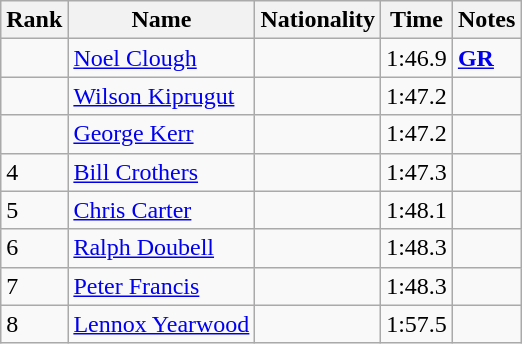<table class="wikitable sortable">
<tr>
<th scope="col">Rank</th>
<th scope="col">Name</th>
<th scope="col">Nationality</th>
<th scope="col">Time</th>
<th scope="col">Notes</th>
</tr>
<tr>
<td></td>
<td align=left><a href='#'>Noel Clough</a></td>
<td align=left></td>
<td>1:46.9</td>
<td><strong><a href='#'>GR</a></strong></td>
</tr>
<tr>
<td></td>
<td align=left><a href='#'>Wilson Kiprugut</a></td>
<td align=left></td>
<td>1:47.2</td>
<td></td>
</tr>
<tr>
<td></td>
<td align=left><a href='#'>George Kerr</a></td>
<td align=left></td>
<td>1:47.2</td>
<td></td>
</tr>
<tr>
<td>4</td>
<td align=left><a href='#'>Bill Crothers</a></td>
<td align=left></td>
<td>1:47.3</td>
<td></td>
</tr>
<tr>
<td>5</td>
<td align=left><a href='#'>Chris Carter</a></td>
<td align=left></td>
<td>1:48.1</td>
<td></td>
</tr>
<tr>
<td>6</td>
<td align=left><a href='#'>Ralph Doubell</a></td>
<td align=left></td>
<td>1:48.3</td>
<td></td>
</tr>
<tr>
<td>7</td>
<td align=left><a href='#'>Peter Francis</a></td>
<td align=left></td>
<td>1:48.3</td>
<td></td>
</tr>
<tr>
<td>8</td>
<td align=left><a href='#'>Lennox Yearwood</a></td>
<td align=left></td>
<td>1:57.5</td>
<td></td>
</tr>
</table>
